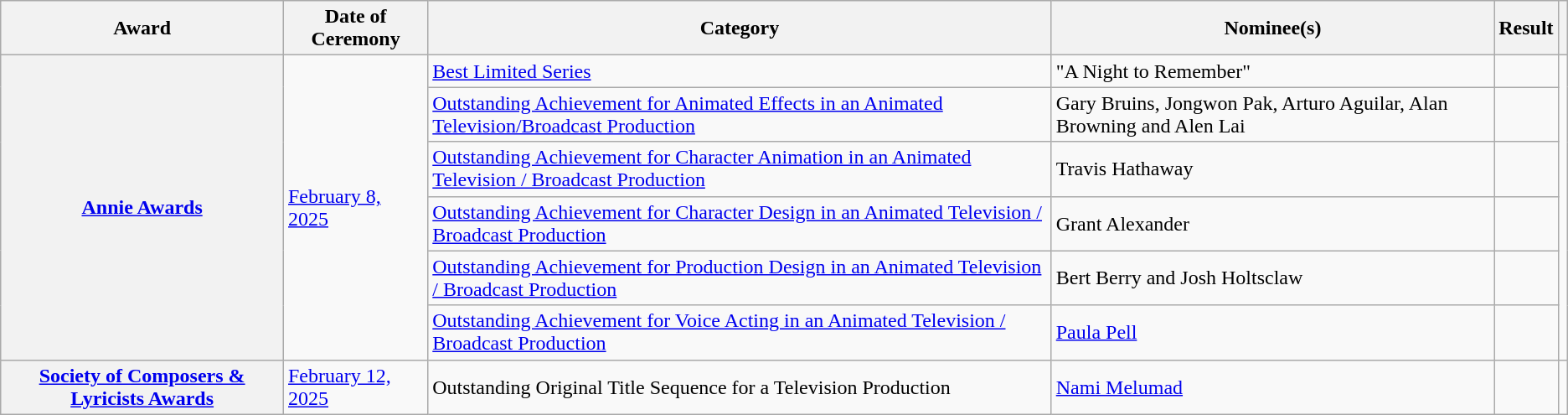<table class="wikitable plainrowheaders">
<tr>
<th scope="col">Award</th>
<th scope="col">Date of Ceremony</th>
<th scope="col">Category</th>
<th scope="col">Nominee(s)</th>
<th scope="col">Result</th>
<th scope="col"></th>
</tr>
<tr>
<th scope="row" rowspan="6"><a href='#'>Annie Awards</a></th>
<td rowspan="6"><a href='#'>February 8, 2025</a></td>
<td><a href='#'>Best Limited Series</a></td>
<td>"A Night to Remember"</td>
<td></td>
<td rowspan="6" align="center"></td>
</tr>
<tr>
<td><a href='#'>Outstanding Achievement for Animated Effects in an Animated Television/Broadcast Production</a></td>
<td>Gary Bruins, Jongwon Pak, Arturo Aguilar, Alan Browning and Alen Lai </td>
<td></td>
</tr>
<tr>
<td><a href='#'>Outstanding Achievement for Character Animation in an Animated Television / Broadcast Production</a></td>
<td>Travis Hathaway </td>
<td></td>
</tr>
<tr>
<td><a href='#'>Outstanding Achievement for Character Design in an Animated Television / Broadcast Production</a></td>
<td>Grant Alexander </td>
<td></td>
</tr>
<tr>
<td><a href='#'>Outstanding Achievement for Production Design in an Animated Television / Broadcast Production</a></td>
<td>Bert Berry and Josh Holtsclaw </td>
<td></td>
</tr>
<tr>
<td><a href='#'>Outstanding Achievement for Voice Acting in an Animated Television / Broadcast Production</a></td>
<td><a href='#'>Paula Pell</a> </td>
<td></td>
</tr>
<tr>
<th scope="row"><a href='#'>Society of Composers & Lyricists Awards</a></th>
<td><a href='#'>February 12, 2025</a></td>
<td>Outstanding Original Title Sequence for a Television Production</td>
<td><a href='#'>Nami Melumad</a></td>
<td></td>
<td align="center"></td>
</tr>
</table>
